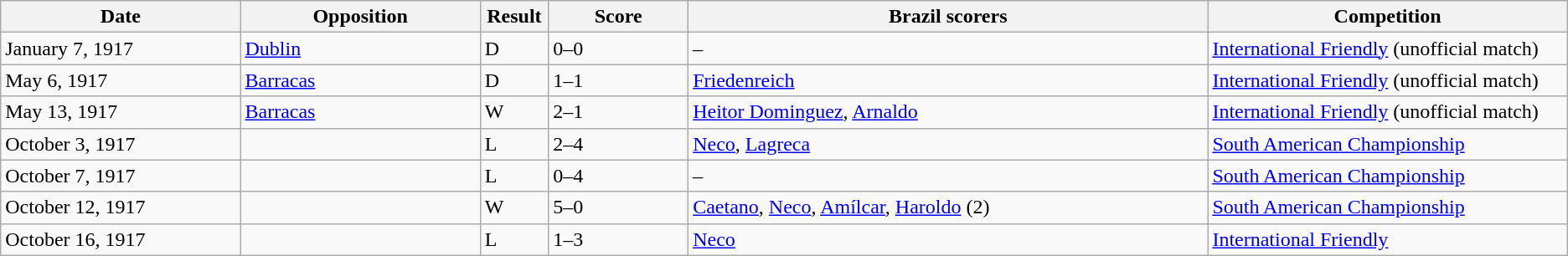<table class="wikitable" style="text-align: left;">
<tr>
<th width=12%>Date</th>
<th width=12%>Opposition</th>
<th width=1%>Result</th>
<th width=7%>Score</th>
<th width=26%>Brazil scorers</th>
<th width=18%>Competition</th>
</tr>
<tr>
<td>January 7, 1917</td>
<td> <a href='#'>Dublin</a></td>
<td>D</td>
<td>0–0</td>
<td>–</td>
<td><a href='#'>International Friendly</a> (unofficial match)</td>
</tr>
<tr>
<td>May 6, 1917</td>
<td> <a href='#'>Barracas</a></td>
<td>D</td>
<td>1–1</td>
<td><a href='#'>Friedenreich</a></td>
<td><a href='#'>International Friendly</a> (unofficial match)</td>
</tr>
<tr>
<td>May 13, 1917</td>
<td> <a href='#'>Barracas</a></td>
<td>W</td>
<td>2–1</td>
<td><a href='#'>Heitor Dominguez</a>, <a href='#'>Arnaldo</a></td>
<td><a href='#'>International Friendly</a> (unofficial match)</td>
</tr>
<tr>
<td>October 3, 1917</td>
<td></td>
<td>L</td>
<td>2–4</td>
<td><a href='#'>Neco</a>, <a href='#'>Lagreca</a></td>
<td><a href='#'>South American Championship</a></td>
</tr>
<tr>
<td>October 7, 1917</td>
<td></td>
<td>L</td>
<td>0–4</td>
<td>–</td>
<td><a href='#'>South American Championship</a></td>
</tr>
<tr>
<td>October 12, 1917</td>
<td></td>
<td>W</td>
<td>5–0</td>
<td><a href='#'>Caetano</a>, <a href='#'>Neco</a>, <a href='#'>Amílcar</a>, <a href='#'>Haroldo</a> (2)</td>
<td><a href='#'>South American Championship</a></td>
</tr>
<tr>
<td>October 16, 1917</td>
<td></td>
<td>L</td>
<td>1–3</td>
<td><a href='#'>Neco</a></td>
<td><a href='#'>International Friendly</a></td>
</tr>
</table>
